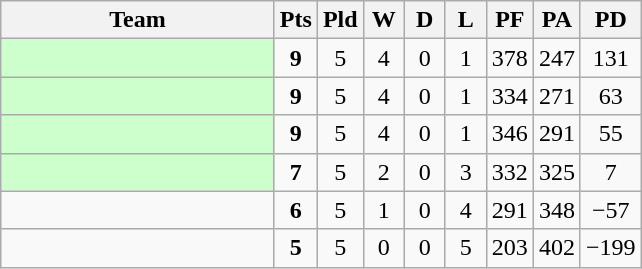<table class=wikitable style="text-align:center">
<tr>
<th width=175>Team</th>
<th width=20>Pts</th>
<th width=20>Pld</th>
<th width=20>W</th>
<th width=20>D</th>
<th width=20>L</th>
<th width=20>PF</th>
<th width=20>PA</th>
<th width=30>PD</th>
</tr>
<tr>
<td align=left style="background:#ccffcc;"></td>
<td><strong>9</strong></td>
<td>5</td>
<td>4</td>
<td>0</td>
<td>1</td>
<td>378</td>
<td>247</td>
<td>131</td>
</tr>
<tr>
<td align=left style="background:#ccffcc;"></td>
<td><strong>9</strong></td>
<td>5</td>
<td>4</td>
<td>0</td>
<td>1</td>
<td>334</td>
<td>271</td>
<td>63</td>
</tr>
<tr>
<td align=left style="background:#ccffcc;"></td>
<td><strong>9</strong></td>
<td>5</td>
<td>4</td>
<td>0</td>
<td>1</td>
<td>346</td>
<td>291</td>
<td>55</td>
</tr>
<tr>
<td align=left style="background:#ccffcc;"></td>
<td><strong>7</strong></td>
<td>5</td>
<td>2</td>
<td>0</td>
<td>3</td>
<td>332</td>
<td>325</td>
<td>7</td>
</tr>
<tr>
<td align=left></td>
<td><strong>6</strong></td>
<td>5</td>
<td>1</td>
<td>0</td>
<td>4</td>
<td>291</td>
<td>348</td>
<td>−57</td>
</tr>
<tr>
<td align=left></td>
<td><strong>5</strong></td>
<td>5</td>
<td>0</td>
<td>0</td>
<td>5</td>
<td>203</td>
<td>402</td>
<td>−199</td>
</tr>
</table>
